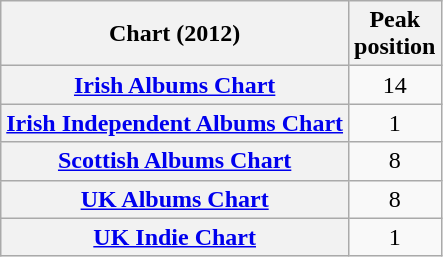<table class="wikitable sortable plainrowheaders">
<tr>
<th scope="col">Chart (2012)</th>
<th scope="col">Peak<br>position</th>
</tr>
<tr>
<th scope="row"><a href='#'>Irish Albums Chart</a></th>
<td style="text-align:center;">14</td>
</tr>
<tr>
<th scope="row"><a href='#'>Irish Independent Albums Chart</a></th>
<td style="text-align:center;">1</td>
</tr>
<tr>
<th scope="row"><a href='#'>Scottish Albums Chart</a></th>
<td style="text-align:center;">8</td>
</tr>
<tr>
<th scope="row"><a href='#'>UK Albums Chart</a></th>
<td style="text-align:center;">8</td>
</tr>
<tr>
<th scope="row"><a href='#'>UK Indie Chart</a></th>
<td style="text-align:center;">1</td>
</tr>
</table>
